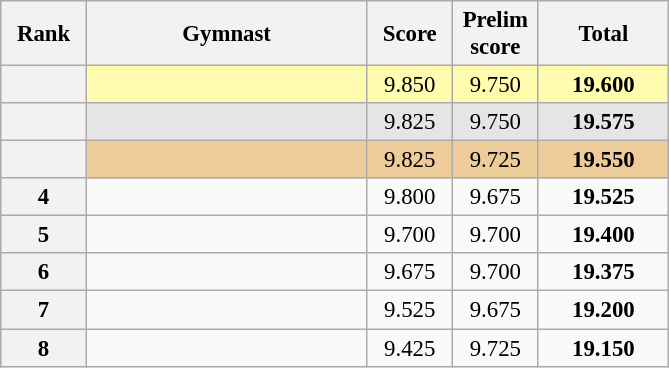<table class="wikitable sortable" style="text-align:center; font-size:95%">
<tr>
<th scope="col" style="width:50px;">Rank</th>
<th scope="col" style="width:180px;">Gymnast</th>
<th scope="col" style="width:50px;">Score</th>
<th scope="col" style="width:50px;">Prelim score</th>
<th scope="col" style="width:80px;">Total</th>
</tr>
<tr style="background:#fffcaf;">
<th scope=row style="text-align:center"></th>
<td style="text-align:left;"></td>
<td>9.850</td>
<td>9.750</td>
<td><strong>19.600</strong></td>
</tr>
<tr style="background:#e5e5e5;">
<th scope=row style="text-align:center"></th>
<td style="text-align:left;"></td>
<td>9.825</td>
<td>9.750</td>
<td><strong>19.575</strong></td>
</tr>
<tr style="background:#ec9;">
<th scope=row style="text-align:center"></th>
<td style="text-align:left;"></td>
<td>9.825</td>
<td>9.725</td>
<td><strong>19.550</strong></td>
</tr>
<tr>
<th scope=row style="text-align:center">4</th>
<td style="text-align:left;"></td>
<td>9.800</td>
<td>9.675</td>
<td><strong>19.525</strong></td>
</tr>
<tr>
<th scope=row style="text-align:center">5</th>
<td style="text-align:left;"></td>
<td>9.700</td>
<td>9.700</td>
<td><strong>19.400</strong></td>
</tr>
<tr>
<th scope=row style="text-align:center">6</th>
<td style="text-align:left;"></td>
<td>9.675</td>
<td>9.700</td>
<td><strong>19.375</strong></td>
</tr>
<tr>
<th scope=row style="text-align:center">7</th>
<td style="text-align:left;"></td>
<td>9.525</td>
<td>9.675</td>
<td><strong>19.200</strong></td>
</tr>
<tr>
<th scope=row style="text-align:center">8</th>
<td style="text-align:left;"></td>
<td>9.425</td>
<td>9.725</td>
<td><strong>19.150</strong></td>
</tr>
</table>
